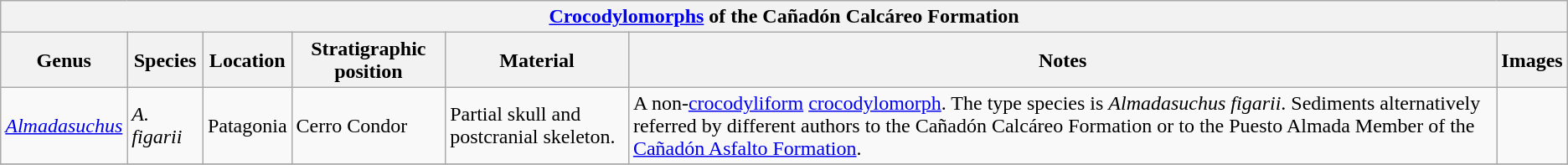<table class="wikitable sortable">
<tr>
<th colspan="7" align="center"><strong><a href='#'>Crocodylomorphs</a> of the Cañadón Calcáreo Formation</strong></th>
</tr>
<tr>
<th>Genus</th>
<th>Species</th>
<th>Location</th>
<th>Stratigraphic position</th>
<th>Material</th>
<th>Notes</th>
<th>Images</th>
</tr>
<tr>
<td><em><a href='#'>Almadasuchus</a></em></td>
<td><em>A. figarii</em></td>
<td>Patagonia</td>
<td>Cerro Condor</td>
<td>Partial skull and postcranial skeleton.</td>
<td>A non-<a href='#'>crocodyliform</a> <a href='#'>crocodylomorph</a>. The type species is <em>Almadasuchus figarii</em>. Sediments alternatively referred by different authors to the Cañadón Calcáreo Formation or to the Puesto Almada Member of the <a href='#'>Cañadón Asfalto Formation</a>.</td>
<td></td>
</tr>
<tr>
</tr>
</table>
